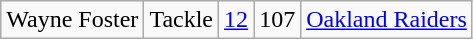<table class=wikitable style="text-align:center">
<tr>
<td>Wayne Foster</td>
<td>Tackle</td>
<td><a href='#'>12</a></td>
<td>107</td>
<td><a href='#'>Oakland Raiders</a></td>
</tr>
</table>
